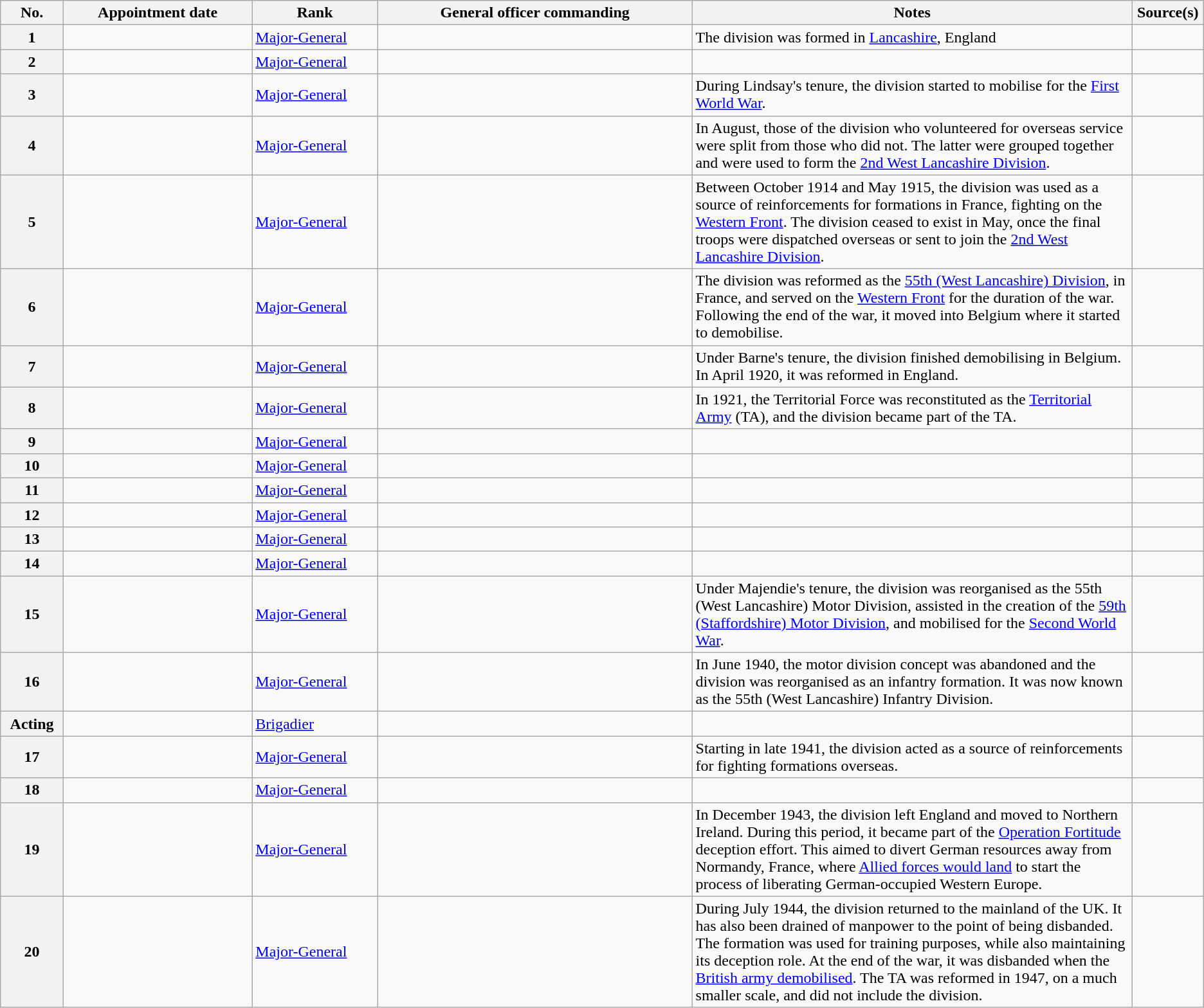<table class="wikitable sortable plainrowheaders" style="text-align: left; border-spacing: 2px; border: 1px solid darkgray;">
<tr>
<th width="5%" scope="col">No.</th>
<th width="15%" scope="col">Appointment date</th>
<th width=10% scope="col">Rank</th>
<th width=25% scope="col">General officer commanding</th>
<th width=35% scope="col">Notes</th>
<th class=unsortable width=5% scope="col">Source(s)</th>
</tr>
<tr>
<th scope="row">1</th>
<td></td>
<td><a href='#'>Major-General</a></td>
<td align="center"></td>
<td>The division was formed in <a href='#'>Lancashire</a>, England</td>
<td></td>
</tr>
<tr>
<th scope="row">2</th>
<td></td>
<td><a href='#'>Major-General</a></td>
<td align="center"></td>
<td></td>
<td></td>
</tr>
<tr>
<th scope="row">3</th>
<td></td>
<td><a href='#'>Major-General</a></td>
<td align="center"></td>
<td>During Lindsay's tenure, the division started to mobilise for the <a href='#'>First World War</a>.</td>
<td></td>
</tr>
<tr>
<th scope="row">4</th>
<td></td>
<td><a href='#'>Major-General</a></td>
<td align="center"></td>
<td>In August, those of the division who volunteered for overseas service were split from those who did not. The latter were grouped together and were used to form the <a href='#'>2nd West Lancashire Division</a>.</td>
<td></td>
</tr>
<tr>
<th scope="row">5</th>
<td></td>
<td><a href='#'>Major-General</a></td>
<td align="center"></td>
<td>Between October 1914 and May 1915, the division was used as a source of reinforcements for formations in France, fighting on the <a href='#'>Western Front</a>. The division ceased to exist in May, once the final troops were dispatched overseas or sent to join the <a href='#'>2nd West Lancashire Division</a>.</td>
<td></td>
</tr>
<tr>
<th scope="row">6</th>
<td></td>
<td><a href='#'>Major-General</a></td>
<td align="center"></td>
<td>The division was reformed as the <a href='#'>55th (West Lancashire) Division</a>, in France, and served on the <a href='#'>Western Front</a> for the duration of the war. Following the end of the war, it moved into Belgium where it started to demobilise.</td>
<td></td>
</tr>
<tr>
<th scope="row">7</th>
<td></td>
<td><a href='#'>Major-General</a></td>
<td align="center"></td>
<td>Under Barne's tenure, the division finished demobilising in Belgium. In April 1920, it was reformed in England.</td>
<td></td>
</tr>
<tr>
<th scope="row">8</th>
<td></td>
<td><a href='#'>Major-General</a></td>
<td align="center"></td>
<td>In 1921, the Territorial Force was reconstituted as the <a href='#'>Territorial Army</a> (TA), and the division became part of the TA.</td>
<td></td>
</tr>
<tr>
<th scope="row">9</th>
<td></td>
<td><a href='#'>Major-General</a></td>
<td align="center"></td>
<td></td>
<td></td>
</tr>
<tr>
<th scope="row">10</th>
<td></td>
<td><a href='#'>Major-General</a></td>
<td align="center"></td>
<td></td>
<td></td>
</tr>
<tr>
<th scope="row">11</th>
<td></td>
<td><a href='#'>Major-General</a></td>
<td align="center"></td>
<td></td>
<td></td>
</tr>
<tr>
<th scope="row">12</th>
<td></td>
<td><a href='#'>Major-General</a></td>
<td align="center"></td>
<td></td>
<td></td>
</tr>
<tr>
<th scope="row">13</th>
<td></td>
<td><a href='#'>Major-General</a></td>
<td align="center"></td>
<td></td>
<td></td>
</tr>
<tr>
<th scope="row">14</th>
<td></td>
<td><a href='#'>Major-General</a></td>
<td align="center"></td>
<td></td>
<td></td>
</tr>
<tr>
<th scope="row">15</th>
<td></td>
<td><a href='#'>Major-General</a></td>
<td align="center"></td>
<td>Under Majendie's tenure, the division was reorganised as the 55th (West Lancashire) Motor Division, assisted in the creation of the <a href='#'>59th (Staffordshire) Motor Division</a>, and mobilised for the <a href='#'>Second World War</a>.</td>
<td></td>
</tr>
<tr>
<th scope="row">16</th>
<td></td>
<td><a href='#'>Major-General</a></td>
<td align="center"></td>
<td>In June 1940, the motor division concept was abandoned and the division was reorganised as an infantry formation. It was now known as the 55th (West Lancashire) Infantry Division.</td>
<td></td>
</tr>
<tr>
<th scope="row">Acting</th>
<td></td>
<td><a href='#'>Brigadier</a></td>
<td align="center"></td>
<td></td>
<td></td>
</tr>
<tr>
<th scope="row">17</th>
<td></td>
<td><a href='#'>Major-General</a></td>
<td align="center"></td>
<td>Starting in late 1941, the division acted as a source of reinforcements for fighting formations overseas.</td>
<td></td>
</tr>
<tr>
<th scope="row">18</th>
<td></td>
<td><a href='#'>Major-General</a></td>
<td align="center"></td>
<td></td>
<td></td>
</tr>
<tr>
<th scope="row">19</th>
<td></td>
<td><a href='#'>Major-General</a></td>
<td align="center"></td>
<td>In December 1943, the division left England and moved to Northern Ireland. During this period, it became part of the <a href='#'>Operation Fortitude</a> deception effort. This aimed to divert German resources away from Normandy, France, where <a href='#'>Allied forces would land</a> to start the process of liberating German-occupied Western Europe.</td>
<td></td>
</tr>
<tr>
<th scope="row">20</th>
<td></td>
<td><a href='#'>Major-General</a></td>
<td align="center"></td>
<td>During July 1944, the division returned to the mainland of the UK. It has also been drained of manpower to the point of being disbanded. The formation was used for training purposes, while also maintaining its deception role. At the end of the war, it was disbanded when the <a href='#'>British army demobilised</a>. The TA was reformed in 1947, on a much smaller scale, and did not include the division.</td>
<td></td>
</tr>
</table>
